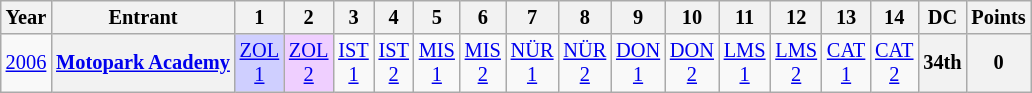<table class="wikitable" style="text-align:center; font-size:85%">
<tr>
<th>Year</th>
<th>Entrant</th>
<th>1</th>
<th>2</th>
<th>3</th>
<th>4</th>
<th>5</th>
<th>6</th>
<th>7</th>
<th>8</th>
<th>9</th>
<th>10</th>
<th>11</th>
<th>12</th>
<th>13</th>
<th>14</th>
<th>DC</th>
<th>Points</th>
</tr>
<tr>
<td><a href='#'>2006</a></td>
<th nowrap><a href='#'>Motopark Academy</a></th>
<td style="background:#cfcfff;"><a href='#'>ZOL<br>1</a><br></td>
<td style="background:#efcfff;"><a href='#'>ZOL<br>2</a><br></td>
<td style="background:#;"><a href='#'>IST<br>1</a></td>
<td style="background:#;"><a href='#'>IST<br>2</a></td>
<td style="background:#;"><a href='#'>MIS<br>1</a></td>
<td style="background:#;"><a href='#'>MIS<br>2</a></td>
<td style="background:#;"><a href='#'>NÜR<br>1</a></td>
<td style="background:#;"><a href='#'>NÜR<br>2</a></td>
<td style="background:#;"><a href='#'>DON<br>1</a></td>
<td style="background:#;"><a href='#'>DON<br>2</a></td>
<td style="background:#;"><a href='#'>LMS<br>1</a></td>
<td style="background:#;"><a href='#'>LMS<br>2</a></td>
<td style="background:#;"><a href='#'>CAT<br>1</a></td>
<td style="background:#;"><a href='#'>CAT<br>2</a></td>
<th>34th</th>
<th>0</th>
</tr>
</table>
